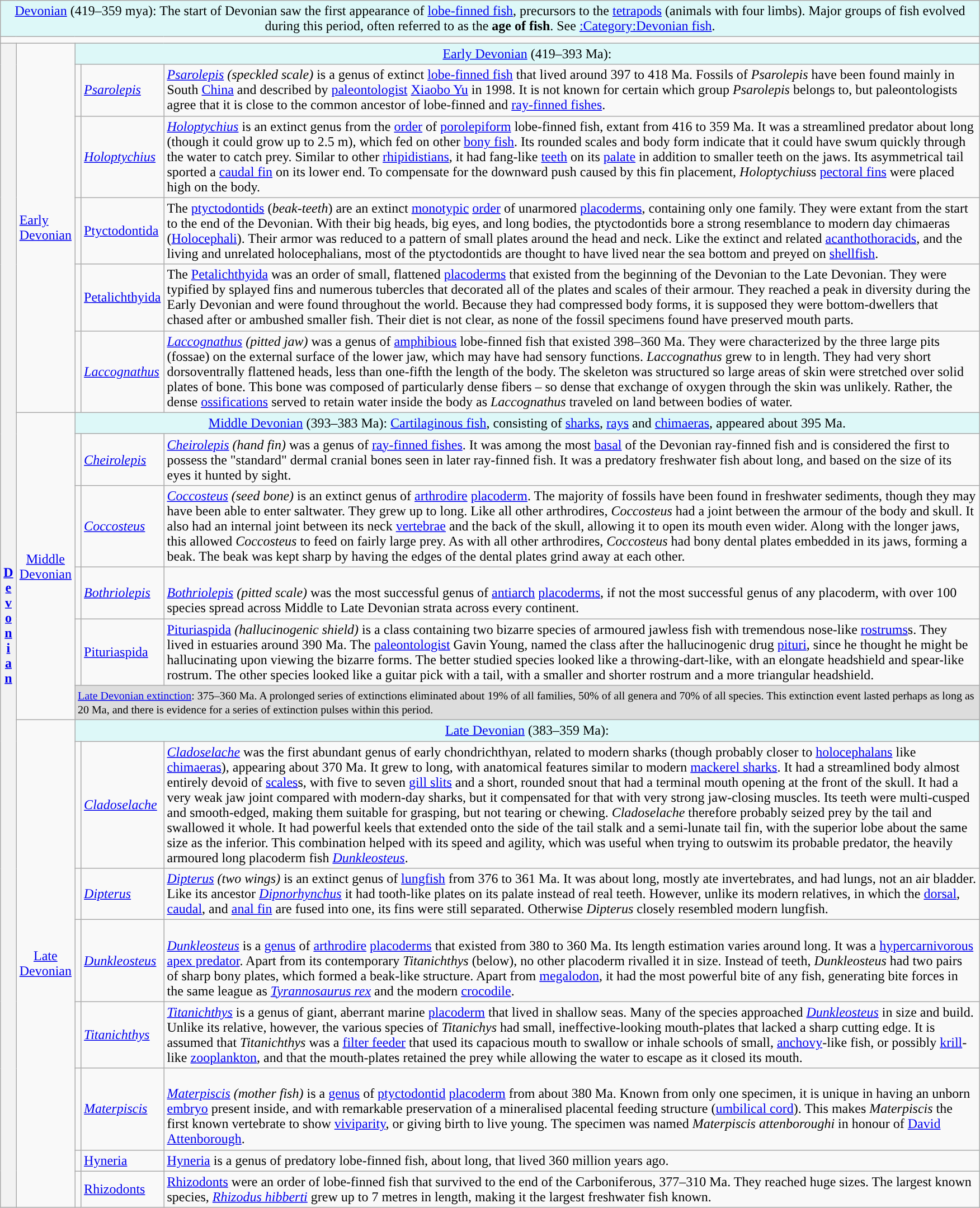<table class="wikitable" style="clear: both; margin-left: 5em">
<tr>
<td colspan="5" style="text-align:center; background:#ddf8f8;"><a href='#'>Devonian</a> (419–359 mya): The start of Devonian saw the first appearance of <a href='#'>lobe-finned fish</a>, precursors to the <a href='#'>tetrapods</a> (animals with four limbs). Major groups of fish evolved during this period, often referred to as the <strong>age of fish</strong>. See <a href='#'>:Category:Devonian fish</a>.</td>
</tr>
<tr>
<td colspan="5"></td>
</tr>
<tr>
<th rowspan=20 style="background:"><a href='#'>D<br>e<br>v<br>o<br>n<br>i<br>a<br>n</a></th>
<td rowspan=6 style="background:"><a href='#'>Early<br>Devonian</a></td>
<td colspan="3"  style="text-align:center; background:#ddf8f8;"><a href='#'>Early Devonian</a> (419–393 Ma):</td>
</tr>
<tr>
<td></td>
<td><em><a href='#'>Psarolepis</a></em></td>
<td><em><a href='#'>Psarolepis</a></em> <em>(speckled scale)</em> is a genus of extinct <a href='#'>lobe-finned fish</a> that lived around 397 to 418 Ma. Fossils of <em>Psarolepis</em> have been found mainly in South <a href='#'>China</a> and described by <a href='#'>paleontologist</a> <a href='#'>Xiaobo Yu</a> in 1998. It is not known for certain which group <em>Psarolepis</em> belongs to, but paleontologists agree that it is close to the common ancestor of lobe-finned and <a href='#'>ray-finned fishes</a>.</td>
</tr>
<tr>
<td></td>
<td><em><a href='#'>Holoptychius</a></em></td>
<td><em><a href='#'>Holoptychius</a></em> is an extinct genus from the <a href='#'>order</a> of <a href='#'>porolepiform</a> lobe-finned fish, extant from 416 to 359 Ma. It was a streamlined predator about  long (though it could grow up to 2.5 m), which fed on other <a href='#'>bony fish</a>. Its rounded scales and body form indicate that it could have swum quickly through the water to catch prey. Similar to other <a href='#'>rhipidistians</a>, it had fang-like <a href='#'>teeth</a> on its <a href='#'>palate</a> in addition to smaller teeth on the jaws. Its asymmetrical tail sported a <a href='#'>caudal fin</a> on its lower end. To compensate for the downward push caused by this fin placement, <em>Holoptychius</em>s <a href='#'>pectoral fins</a> were placed high on the body.</td>
</tr>
<tr>
<td></td>
<td><a href='#'>Ptyctodontida</a></td>
<td>The <a href='#'>ptyctodontids</a> (<em>beak-teeth</em>) are an extinct <a href='#'>monotypic</a> <a href='#'>order</a> of unarmored <a href='#'>placoderms</a>, containing only one family. They were extant from the start to the end of the Devonian. With their big heads, big eyes, and long bodies, the ptyctodontids bore a strong resemblance to modern day chimaeras (<a href='#'>Holocephali</a>). Their armor was reduced to a pattern of small plates around the head and neck. Like the extinct and related <a href='#'>acanthothoracids</a>, and the living and unrelated holocephalians, most of the ptyctodontids are thought to have lived near the sea bottom and preyed on <a href='#'>shellfish</a>.</td>
</tr>
<tr>
<td></td>
<td><a href='#'>Petalichthyida</a></td>
<td>The <a href='#'>Petalichthyida</a> was an order of small, flattened <a href='#'>placoderms</a> that existed from the beginning of the Devonian to the Late Devonian. They were typified by splayed fins and numerous tubercles that decorated all of the plates and scales of their armour. They reached a peak in diversity during the Early Devonian and were found throughout the world. Because they had compressed body forms, it is supposed they were bottom-dwellers that chased after or ambushed smaller fish. Their diet is not clear, as none of the fossil specimens found have preserved mouth parts.</td>
</tr>
<tr>
<td></td>
<td><em><a href='#'>Laccognathus</a></em></td>
<td><em><a href='#'>Laccognathus</a></em> <em>(pitted jaw)</em> was a genus of <a href='#'>amphibious</a> lobe-finned fish that existed 398–360 Ma. They were characterized by the three large pits (fossae) on the external surface of the lower jaw, which may have had sensory functions. <em>Laccognathus</em> grew to   in length. They had very short dorsoventrally flattened heads, less than one-fifth the length of the body. The skeleton was structured so large areas of skin were stretched over solid plates of bone. This bone was composed of particularly dense fibers – so dense that exchange of oxygen through the skin was unlikely. Rather, the dense <a href='#'>ossifications</a> served to retain water inside the body as <em>Laccognathus</em> traveled on land between bodies of water.</td>
</tr>
<tr>
<td rowspan=6 style="text-align:center; background:"><a href='#'>Middle<br>Devonian</a></td>
<td colspan="3"  style="text-align:center; background:#ddf8f8;"><a href='#'>Middle Devonian</a> (393–383 Ma): <a href='#'>Cartilaginous fish</a>, consisting of <a href='#'>sharks</a>, <a href='#'>rays</a> and <a href='#'>chimaeras</a>, appeared about 395 Ma.</td>
</tr>
<tr>
<td></td>
<td><em><a href='#'>Cheirolepis</a></em></td>
<td><em><a href='#'>Cheirolepis</a></em> <em>(hand fin)</em> was a genus of <a href='#'>ray-finned fishes</a>. It was among the most <a href='#'>basal</a> of the Devonian ray-finned fish and is considered the first to possess the "standard" dermal cranial bones seen in later ray-finned fish. It was a predatory freshwater fish about  long, and based on the size of its eyes it hunted by sight.</td>
</tr>
<tr>
<td></td>
<td><em><a href='#'>Coccosteus</a></em></td>
<td><em><a href='#'>Coccosteus</a></em> <em>(seed bone)</em> is an extinct genus of <a href='#'>arthrodire</a> <a href='#'>placoderm</a>. The majority of fossils have been found in freshwater sediments, though they may have been able to enter saltwater. They grew up to  long. Like all other arthrodires, <em>Coccosteus</em> had a joint between the armour of the body and skull. It also had an internal joint between its neck <a href='#'>vertebrae</a> and the back of the skull, allowing it to open its mouth even wider. Along with the longer jaws, this allowed <em>Coccosteus</em> to feed on fairly large prey. As with all other arthrodires, <em>Coccosteus</em> had bony dental plates embedded in its jaws, forming a beak. The beak was kept sharp by having the edges of the dental plates grind away at each other.</td>
</tr>
<tr>
<td></td>
<td><em><a href='#'>Bothriolepis</a></em></td>
<td><br><em><a href='#'>Bothriolepis</a></em> <em>(pitted scale)</em> was the most successful genus of <a href='#'>antiarch</a> <a href='#'>placoderms</a>, if not the most successful genus of any placoderm, with over 100 species spread across Middle to Late Devonian strata across every continent.</td>
</tr>
<tr>
<td></td>
<td><a href='#'>Pituriaspida</a></td>
<td><a href='#'>Pituriaspida</a> <em>(hallucinogenic shield)</em> is a class containing two bizarre species of armoured jawless fish with tremendous nose-like <a href='#'>rostrums</a>s. They lived in estuaries around 390 Ma. The <a href='#'>paleontologist</a> Gavin Young, named the class after the hallucinogenic drug <a href='#'>pituri</a>, since he thought he might be hallucinating upon viewing the bizarre forms. The better studied species looked like a throwing-dart-like, with an elongate headshield and spear-like rostrum. The other species looked like a guitar pick with a tail, with a smaller and shorter rostrum and a more triangular headshield.</td>
</tr>
<tr>
<td colspan="3"  style="line-height:16px; background:#dddddd;"><small><a href='#'>Late Devonian extinction</a>: 375–360 Ma. A prolonged series of extinctions eliminated about 19% of all families, 50% of all genera and 70% of all species. This extinction event lasted perhaps as long as 20 Ma, and there is evidence for a series of extinction pulses within this period.</small></td>
</tr>
<tr>
<td rowspan=8 style="text-align:center; background:"><a href='#'>Late<br>Devonian</a></td>
<td colspan="3"  style="text-align:center; background:#ddf8f8;"><a href='#'>Late Devonian</a> (383–359 Ma):</td>
</tr>
<tr>
<td></td>
<td><em><a href='#'>Cladoselache</a></em></td>
<td><em><a href='#'>Cladoselache</a></em> was the first abundant genus of early chondrichthyan, related to modern sharks (though probably closer to <a href='#'>holocephalans</a> like <a href='#'>chimaeras</a>), appearing about 370 Ma. It grew to  long, with anatomical features similar to modern <a href='#'>mackerel sharks</a>. It had a streamlined body almost entirely devoid of <a href='#'>scales</a>s, with five to seven <a href='#'>gill slits</a> and a short, rounded snout that had a terminal mouth opening at the front of the skull. It had a very weak jaw joint compared with modern-day sharks, but it compensated for that with very strong jaw-closing muscles. Its teeth were multi-cusped and smooth-edged, making them suitable for grasping, but not tearing or chewing. <em>Cladoselache</em> therefore probably seized prey by the tail and swallowed it whole. It had powerful keels that extended onto the side of the tail stalk and a semi-lunate tail fin, with the superior lobe about the same size as the inferior. This combination helped with its speed and agility, which was useful when trying to outswim its probable predator, the heavily armoured  long placoderm fish <em><a href='#'>Dunkleosteus</a></em>.</td>
</tr>
<tr>
<td></td>
<td><em><a href='#'>Dipterus</a></em></td>
<td><em><a href='#'>Dipterus</a></em> <em>(two wings)</em> is an extinct genus of <a href='#'>lungfish</a> from 376 to 361 Ma. It was about  long, mostly ate invertebrates, and had lungs, not an air bladder. Like its ancestor <em><a href='#'>Dipnorhynchus</a></em> it had tooth-like plates on its palate instead of real teeth. However, unlike its modern relatives, in which the <a href='#'>dorsal</a>, <a href='#'>caudal</a>, and <a href='#'>anal fin</a> are fused into one, its fins were still separated. Otherwise <em>Dipterus</em> closely resembled modern lungfish.</td>
</tr>
<tr>
<td></td>
<td><em><a href='#'>Dunkleosteus</a></em></td>
<td><br><em><a href='#'>Dunkleosteus</a></em> is a <a href='#'>genus</a> of <a href='#'>arthrodire</a> <a href='#'>placoderms</a> that existed from 380 to 360 Ma. Its length estimation varies around  long. It was a <a href='#'>hypercarnivorous</a> <a href='#'>apex predator</a>. Apart from its contemporary <em>Titanichthys</em> (below), no other placoderm rivalled it in size. Instead of teeth, <em>Dunkleosteus</em> had two pairs of sharp bony plates, which formed a beak-like structure. Apart from <a href='#'>megalodon</a>, it had the most powerful bite of any fish, generating bite forces in the same league as <em><a href='#'>Tyrannosaurus rex</a></em> and the modern <a href='#'>crocodile</a>.</td>
</tr>
<tr>
<td></td>
<td><em><a href='#'>Titanichthys</a></em></td>
<td><em><a href='#'>Titanichthys</a></em> is a genus of giant, aberrant marine <a href='#'>placoderm</a> that lived in shallow seas. Many of the species approached <em><a href='#'>Dunkleosteus</a></em> in size and build. Unlike its relative, however, the various species of <em>Titanichys</em> had small, ineffective-looking mouth-plates that lacked a sharp cutting edge. It is assumed that <em>Titanichthys</em> was a <a href='#'>filter feeder</a> that used its capacious mouth to swallow or inhale schools of small, <a href='#'>anchovy</a>-like fish, or possibly <a href='#'>krill</a>-like <a href='#'>zooplankton</a>, and that the mouth-plates retained the prey while allowing the water to escape as it closed its mouth.</td>
</tr>
<tr>
<td></td>
<td><em><a href='#'>Materpiscis</a></em></td>
<td><br><em><a href='#'>Materpiscis</a></em> <em>(mother fish)</em> is a <a href='#'>genus</a> of <a href='#'>ptyctodontid</a> <a href='#'>placoderm</a> from about 380 Ma. Known from only one specimen, it is unique in having an unborn <a href='#'>embryo</a> present inside, and with remarkable preservation of a mineralised placental feeding structure (<a href='#'>umbilical cord</a>). This makes <em>Materpiscis</em> the first known vertebrate to show <a href='#'>viviparity</a>, or giving birth to live young. The specimen was named <em>Materpiscis attenboroughi</em> in honour of <a href='#'>David Attenborough</a>.</td>
</tr>
<tr>
<td></td>
<td><a href='#'>Hyneria</a></td>
<td><a href='#'>Hyneria</a> is a genus of predatory lobe-finned fish, about  long, that lived 360 million years ago.</td>
</tr>
<tr>
<td></td>
<td><a href='#'>Rhizodonts</a></td>
<td><a href='#'>Rhizodonts</a> were an order of lobe-finned fish that survived to the end of the Carboniferous, 377–310 Ma. They reached huge sizes. The largest known species, <em><a href='#'>Rhizodus hibberti</a></em> grew up to 7 metres in length, making it the largest freshwater fish known.</td>
</tr>
</table>
